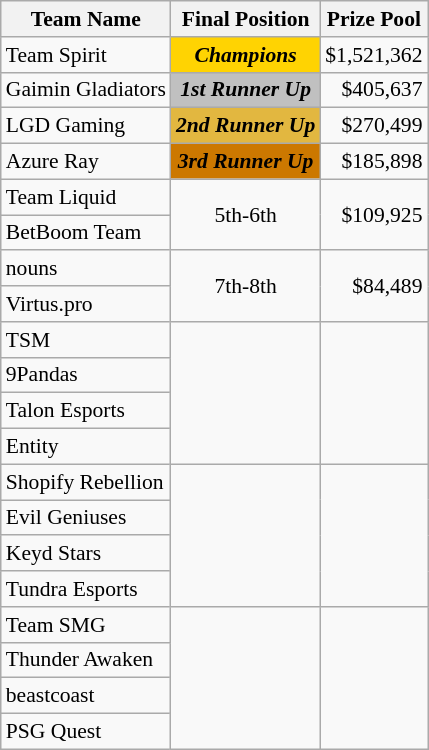<table class="wikitable" style="left-margin:auto; right-margin:auto; font-size:90%;">
<tr>
<th>Team Name</th>
<th>Final Position</th>
<th>Prize Pool</th>
</tr>
<tr>
<td>Team Spirit</td>
<td bgcolor="#FFD302" style="text-align:center;"><strong><em>Champions</em></strong></td>
<td style="text-align:right;">$1,521,362</td>
</tr>
<tr>
<td>Gaimin Gladiators</td>
<td bgcolor="#C0C0C0" style="text-align:center;"><strong><em>1st Runner Up</em></strong></td>
<td style="text-align:right;">$405,637</td>
</tr>
<tr>
<td>LGD Gaming</td>
<td bgcolor="#E2B740" style="text-align:center;"><strong><em>2nd Runner Up</em></strong></td>
<td style="text-align:right;">$270,499</td>
</tr>
<tr>
<td>Azure Ray</td>
<td bgcolor="#CC7800" style="text-align:center;"><strong><em>3rd Runner Up</em></strong></td>
<td style="text-align:right;">$185,898</td>
</tr>
<tr>
<td>Team Liquid</td>
<td rowspan="2" style="text-align:center;">5th-6th</td>
<td rowspan="2" style="text-align:right;">$109,925</td>
</tr>
<tr>
<td>BetBoom Team</td>
</tr>
<tr>
<td>nouns</td>
<td rowspan="2" style="text-align:center;">7th-8th</td>
<td rowspan="2" style="text-align:right;">$84,489</td>
</tr>
<tr>
<td>Virtus.pro</td>
</tr>
<tr>
<td>TSM</td>
<td rowspan="4"></td>
<td rowspan="4"></td>
</tr>
<tr>
<td>9Pandas</td>
</tr>
<tr>
<td>Talon Esports</td>
</tr>
<tr>
<td>Entity</td>
</tr>
<tr>
<td>Shopify Rebellion</td>
<td rowspan="4"></td>
<td rowspan="4"></td>
</tr>
<tr>
<td>Evil Geniuses</td>
</tr>
<tr>
<td>Keyd Stars</td>
</tr>
<tr>
<td>Tundra Esports</td>
</tr>
<tr>
<td>Team SMG</td>
<td rowspan="4"></td>
<td rowspan="4"></td>
</tr>
<tr>
<td>Thunder Awaken</td>
</tr>
<tr>
<td>beastcoast</td>
</tr>
<tr>
<td>PSG Quest</td>
</tr>
</table>
